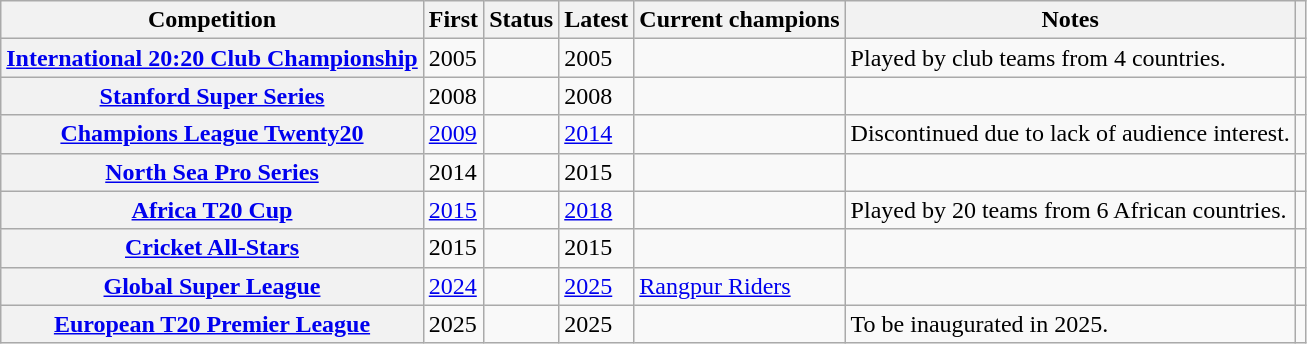<table class="wikitable sortable plainrowheaders">
<tr>
<th scope="col">Competition</th>
<th scope="col">First</th>
<th scope="col">Status</th>
<th scope="col">Latest</th>
<th scope="col">Current champions</th>
<th scope="col">Notes</th>
<th scope="col" class="unsortable"></th>
</tr>
<tr>
<th scope="row"><a href='#'>International 20:20 Club Championship</a></th>
<td>2005</td>
<td></td>
<td>2005</td>
<td></td>
<td>Played by club teams from 4 countries.</td>
<td></td>
</tr>
<tr>
<th scope="row"><a href='#'>Stanford Super Series</a></th>
<td>2008</td>
<td></td>
<td>2008</td>
<td></td>
<td></td>
<td></td>
</tr>
<tr>
<th scope="row"><a href='#'>Champions League Twenty20</a></th>
<td><a href='#'>2009</a></td>
<td></td>
<td><a href='#'>2014</a></td>
<td></td>
<td>Discontinued due to lack of audience interest.</td>
<td></td>
</tr>
<tr>
<th scope="row"><a href='#'>North Sea Pro Series</a></th>
<td>2014</td>
<td></td>
<td>2015</td>
<td></td>
<td></td>
<td></td>
</tr>
<tr>
<th scope="row"><a href='#'>Africa T20 Cup</a></th>
<td><a href='#'>2015</a></td>
<td></td>
<td><a href='#'>2018</a></td>
<td></td>
<td>Played by 20 teams from 6 African countries.</td>
<td></td>
</tr>
<tr>
<th scope="row"><a href='#'>Cricket All-Stars</a></th>
<td>2015</td>
<td></td>
<td>2015</td>
<td></td>
<td></td>
<td></td>
</tr>
<tr>
<th scope="row"><a href='#'>Global Super League</a></th>
<td><a href='#'>2024</a></td>
<td></td>
<td><a href='#'>2025</a></td>
<td><a href='#'>Rangpur Riders</a></td>
<td></td>
<td></td>
</tr>
<tr>
<th scope="row"><a href='#'>European T20 Premier League</a></th>
<td>2025</td>
<td></td>
<td>2025</td>
<td></td>
<td>To be inaugurated in 2025.</td>
<td></td>
</tr>
</table>
